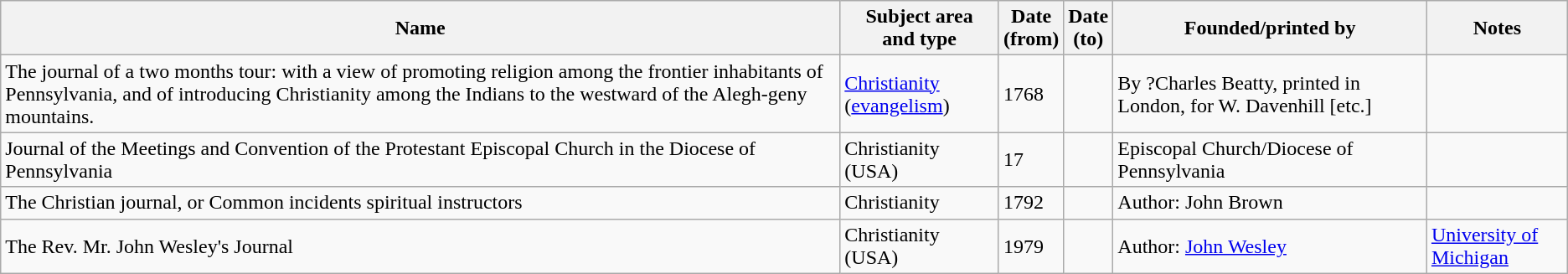<table class="wikitable sortable">
<tr>
<th>Name</th>
<th>Subject area<br>and type</th>
<th>Date<br>(from)</th>
<th>Date<br>(to)</th>
<th>Founded/printed by</th>
<th>Notes</th>
</tr>
<tr>
<td>The journal of a two months tour: with a view of promoting religion among the frontier inhabitants of Pennsylvania, and of introducing Christianity among the Indians to the westward of the Alegh-geny mountains.</td>
<td><a href='#'>Christianity</a> (<a href='#'>evangelism</a>)</td>
<td>1768</td>
<td> </td>
<td>By ?Charles Beatty, printed in London, for W. Davenhill [etc.]</td>
<td> </td>
</tr>
<tr>
<td>Journal of the Meetings and Convention of the Protestant Episcopal Church in the Diocese of Pennsylvania</td>
<td>Christianity (USA)</td>
<td>17</td>
<td> </td>
<td>Episcopal Church/Diocese of Pennsylvania</td>
<td> </td>
</tr>
<tr>
<td>The Christian journal, or Common incidents spiritual instructors</td>
<td>Christianity</td>
<td>1792</td>
<td> </td>
<td>Author: John Brown</td>
<td> </td>
</tr>
<tr>
<td>The Rev. Mr. John Wesley's Journal</td>
<td>Christianity (USA)</td>
<td>1979</td>
<td> </td>
<td>Author: <a href='#'>John Wesley</a></td>
<td><a href='#'>University of Michigan</a></td>
</tr>
</table>
